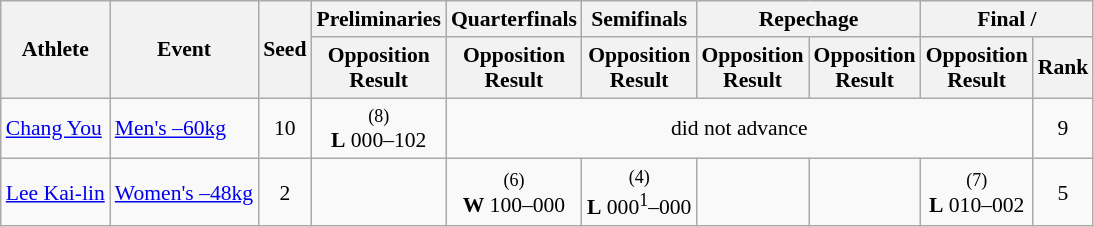<table class="wikitable" style="font-size:90%">
<tr>
<th rowspan="2">Athlete</th>
<th rowspan="2">Event</th>
<th rowspan="2">Seed</th>
<th>Preliminaries</th>
<th>Quarterfinals</th>
<th>Semifinals</th>
<th colspan="2">Repechage</th>
<th colspan="2">Final / </th>
</tr>
<tr>
<th>Opposition<br>Result</th>
<th>Opposition<br>Result</th>
<th>Opposition<br>Result</th>
<th>Opposition<br>Result</th>
<th>Opposition<br>Result</th>
<th>Opposition<br>Result</th>
<th>Rank</th>
</tr>
<tr align=center>
<td align=left><a href='#'>Chang You</a></td>
<td align=left><a href='#'>Men's –60kg</a></td>
<td>10</td>
<td> <small>(8)</small><br><strong>L</strong> 000–102</td>
<td colspan="5">did not advance</td>
<td>9</td>
</tr>
<tr align=center>
<td align=left><a href='#'>Lee Kai-lin</a></td>
<td align=left><a href='#'>Women's –48kg</a></td>
<td>2</td>
<td></td>
<td> <small>(6)</small><br><strong>W</strong> 100–000</td>
<td> <small>(4)</small><br><strong>L</strong> 000<sup>1</sup>–000</td>
<td></td>
<td></td>
<td> <small>(7)</small><br><strong>L</strong> 010–002</td>
<td>5</td>
</tr>
</table>
